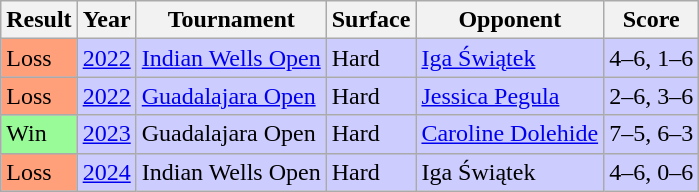<table class="sortable wikitable">
<tr>
<th>Result</th>
<th>Year</th>
<th>Tournament</th>
<th>Surface</th>
<th>Opponent</th>
<th class="unsortable">Score</th>
</tr>
<tr bgcolor=ccccff>
<td bgcolor=ffa07a>Loss</td>
<td><a href='#'>2022</a></td>
<td><a href='#'>Indian Wells Open</a></td>
<td>Hard</td>
<td> <a href='#'>Iga Świątek</a></td>
<td>4–6, 1–6</td>
</tr>
<tr bgcolor=ccccff>
<td bgcolor=ffa07a>Loss</td>
<td><a href='#'>2022</a></td>
<td><a href='#'>Guadalajara Open</a></td>
<td>Hard</td>
<td> <a href='#'>Jessica Pegula</a></td>
<td>2–6, 3–6</td>
</tr>
<tr bgcolor=ccccff>
<td bgcolor=98fb98>Win</td>
<td><a href='#'>2023</a></td>
<td>Guadalajara Open</td>
<td>Hard</td>
<td> <a href='#'>Caroline Dolehide</a></td>
<td>7–5, 6–3</td>
</tr>
<tr bgcolor=ccccff>
<td bgcolor=ffa07a>Loss</td>
<td><a href='#'>2024</a></td>
<td>Indian Wells Open</td>
<td>Hard</td>
<td> Iga Świątek</td>
<td>4–6, 0–6</td>
</tr>
</table>
